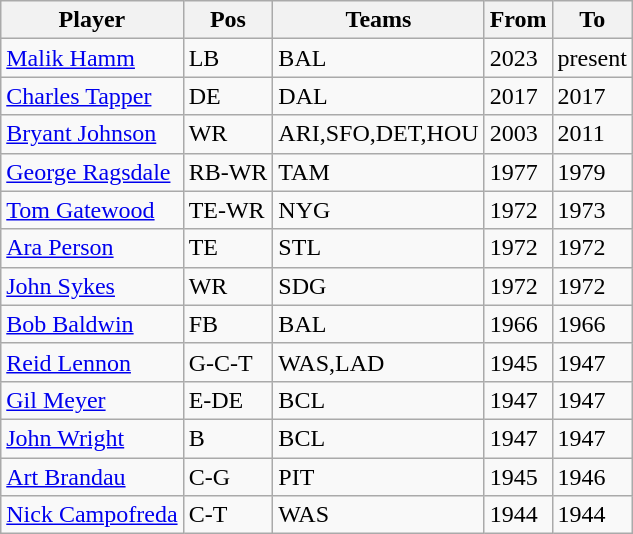<table class="wikitable sortable">
<tr>
<th>Player</th>
<th>Pos</th>
<th>Teams</th>
<th>From</th>
<th>To</th>
</tr>
<tr>
<td><a href='#'>Malik Hamm</a></td>
<td>LB</td>
<td>BAL</td>
<td>2023</td>
<td>present</td>
</tr>
<tr>
<td><a href='#'>Charles Tapper</a></td>
<td>DE</td>
<td>DAL</td>
<td>2017</td>
<td>2017</td>
</tr>
<tr>
<td><a href='#'>Bryant Johnson</a></td>
<td>WR</td>
<td>ARI,SFO,DET,HOU</td>
<td>2003</td>
<td>2011</td>
</tr>
<tr>
<td><a href='#'>George Ragsdale</a></td>
<td>RB-WR</td>
<td>TAM</td>
<td>1977</td>
<td>1979</td>
</tr>
<tr>
<td><a href='#'>Tom Gatewood</a></td>
<td>TE-WR</td>
<td>NYG</td>
<td>1972</td>
<td>1973</td>
</tr>
<tr>
<td><a href='#'>Ara Person</a></td>
<td>TE</td>
<td>STL</td>
<td>1972</td>
<td>1972</td>
</tr>
<tr>
<td><a href='#'>John Sykes</a></td>
<td>WR</td>
<td>SDG</td>
<td>1972</td>
<td>1972</td>
</tr>
<tr>
<td><a href='#'>Bob Baldwin</a></td>
<td>FB</td>
<td>BAL</td>
<td>1966</td>
<td>1966</td>
</tr>
<tr>
<td><a href='#'>Reid Lennon</a></td>
<td>G-C-T</td>
<td>WAS,LAD</td>
<td>1945</td>
<td>1947</td>
</tr>
<tr>
<td><a href='#'>Gil Meyer</a></td>
<td>E-DE</td>
<td>BCL</td>
<td>1947</td>
<td>1947</td>
</tr>
<tr>
<td><a href='#'>John Wright</a></td>
<td>B</td>
<td>BCL</td>
<td>1947</td>
<td>1947</td>
</tr>
<tr>
<td><a href='#'>Art Brandau</a></td>
<td>C-G</td>
<td>PIT</td>
<td>1945</td>
<td>1946</td>
</tr>
<tr>
<td><a href='#'>Nick Campofreda</a></td>
<td>C-T</td>
<td>WAS</td>
<td>1944</td>
<td>1944</td>
</tr>
</table>
